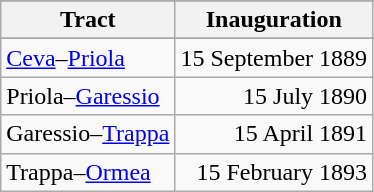<table class="wikitable" style="float:center">
<tr>
</tr>
<tr style="background:#efefef;">
<th>Tract</th>
<th>Inauguration </th>
</tr>
<tr>
</tr>
<tr>
<td align="left"><a href='#'>Ceva</a>–<a href='#'>Priola</a></td>
<td align="right">15 September 1889</td>
</tr>
<tr>
<td align="left">Priola–<a href='#'>Garessio</a></td>
<td align="right">15 July 1890</td>
</tr>
<tr>
<td align="left">Garessio–<a href='#'>Trappa</a></td>
<td align="right">15 April 1891</td>
</tr>
<tr>
<td align="left">Trappa–<a href='#'>Ormea</a></td>
<td align="right">15 February 1893</td>
</tr>
</table>
